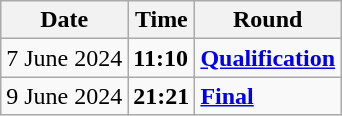<table class="wikitable">
<tr>
<th>Date</th>
<th>Time</th>
<th>Round</th>
</tr>
<tr>
<td>7 June 2024</td>
<td><strong>11:10</strong></td>
<td><strong><a href='#'>Qualification</a></strong></td>
</tr>
<tr>
<td>9 June 2024</td>
<td><strong>21:21</strong></td>
<td><strong><a href='#'>Final</a></strong></td>
</tr>
</table>
